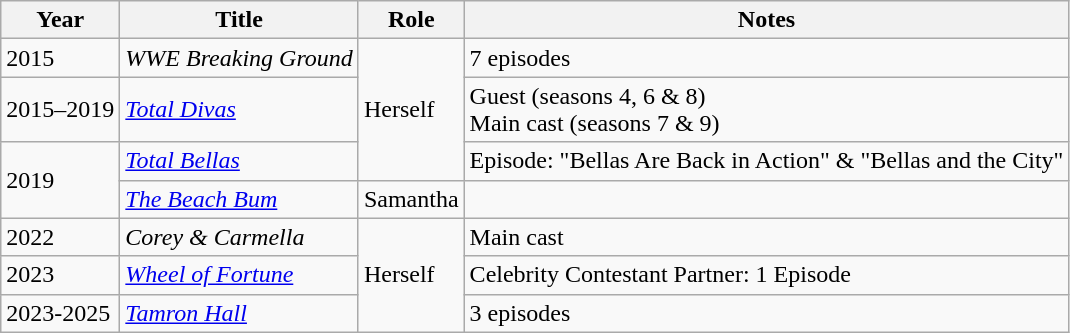<table class="wikitable sortable">
<tr>
<th>Year</th>
<th>Title</th>
<th>Role</th>
<th>Notes</th>
</tr>
<tr>
<td>2015</td>
<td><em>WWE Breaking Ground</em></td>
<td rowspan="3">Herself</td>
<td>7 episodes</td>
</tr>
<tr>
<td>2015–2019</td>
<td><em><a href='#'>Total Divas</a></em></td>
<td>Guest (seasons 4, 6 & 8)<br>Main cast (seasons 7 & 9)</td>
</tr>
<tr>
<td Rowspan=2>2019</td>
<td><em><a href='#'>Total Bellas</a></em></td>
<td>Episode: "Bellas Are Back in Action" & "Bellas and the City"</td>
</tr>
<tr>
<td><em><a href='#'>The Beach Bum</a></em></td>
<td>Samantha</td>
<td></td>
</tr>
<tr>
<td>2022</td>
<td><em>Corey & Carmella</em></td>
<td rowspan="3">Herself</td>
<td>Main cast</td>
</tr>
<tr>
<td>2023</td>
<td><em><a href='#'>Wheel of Fortune</a></em></td>
<td>Celebrity Contestant Partner: 1 Episode</td>
</tr>
<tr>
<td>2023-2025</td>
<td><em><a href='#'>Tamron Hall</a></em></td>
<td>3 episodes</td>
</tr>
</table>
